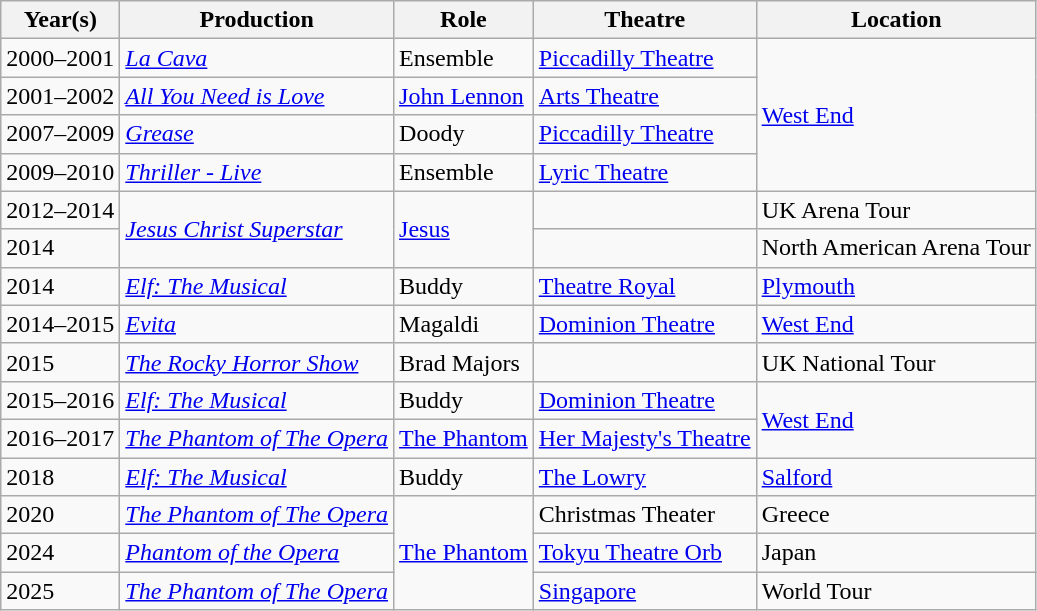<table class="wikitable" style="text-align:left;">
<tr>
<th>Year(s)</th>
<th>Production</th>
<th>Role</th>
<th>Theatre</th>
<th>Location</th>
</tr>
<tr>
<td>2000–2001</td>
<td><em><a href='#'>La Cava</a></em></td>
<td>Ensemble</td>
<td><a href='#'>Piccadilly Theatre</a></td>
<td rowspan=4><a href='#'>West End</a></td>
</tr>
<tr>
<td>2001–2002</td>
<td><em><a href='#'>All You Need is Love</a></em></td>
<td><a href='#'>John Lennon</a></td>
<td><a href='#'>Arts Theatre</a></td>
</tr>
<tr>
<td>2007–2009</td>
<td><em><a href='#'>Grease</a></em></td>
<td>Doody</td>
<td><a href='#'>Piccadilly Theatre</a></td>
</tr>
<tr>
<td>2009–2010</td>
<td><em><a href='#'>Thriller - Live</a></em></td>
<td>Ensemble</td>
<td><a href='#'>Lyric Theatre</a></td>
</tr>
<tr>
<td>2012–2014</td>
<td rowspan="2"><em><a href='#'>Jesus Christ Superstar</a></em></td>
<td rowspan="2"><a href='#'>Jesus</a></td>
<td></td>
<td>UK Arena Tour</td>
</tr>
<tr>
<td>2014</td>
<td></td>
<td>North American Arena Tour</td>
</tr>
<tr>
<td>2014</td>
<td><em><a href='#'>Elf: The Musical</a></em></td>
<td>Buddy</td>
<td><a href='#'>Theatre Royal</a></td>
<td><a href='#'>Plymouth</a></td>
</tr>
<tr>
<td>2014–2015</td>
<td><em><a href='#'>Evita</a></em></td>
<td>Magaldi</td>
<td><a href='#'>Dominion Theatre</a></td>
<td><a href='#'>West End</a></td>
</tr>
<tr>
<td>2015</td>
<td><em><a href='#'>The Rocky Horror Show</a></em></td>
<td>Brad Majors</td>
<td></td>
<td>UK National Tour</td>
</tr>
<tr>
<td>2015–2016</td>
<td><em><a href='#'>Elf: The Musical</a></em></td>
<td>Buddy</td>
<td><a href='#'>Dominion Theatre</a></td>
<td rowspan=2><a href='#'>West End</a></td>
</tr>
<tr>
<td>2016–2017</td>
<td><em><a href='#'>The Phantom of The Opera</a></em></td>
<td><a href='#'>The Phantom</a></td>
<td><a href='#'>Her Majesty's Theatre</a></td>
</tr>
<tr>
<td>2018</td>
<td><em><a href='#'>Elf: The Musical</a></em></td>
<td>Buddy</td>
<td><a href='#'>The Lowry</a></td>
<td><a href='#'>Salford</a></td>
</tr>
<tr>
<td>2020</td>
<td><em><a href='#'>The Phantom of The Opera</a></em></td>
<td rowspan=3><a href='#'>The Phantom</a></td>
<td>Christmas Theater</td>
<td>Greece</td>
</tr>
<tr>
<td>2024</td>
<td><a href='#'><em>Phantom of the Opera</em></a></td>
<td><a href='#'>Tokyu Theatre Orb</a></td>
<td>Japan</td>
</tr>
<tr>
<td>2025</td>
<td><em><a href='#'>The Phantom of The Opera</a></em></td>
<td><a href='#'>Singapore</a></td>
<td>World Tour</td>
</tr>
</table>
